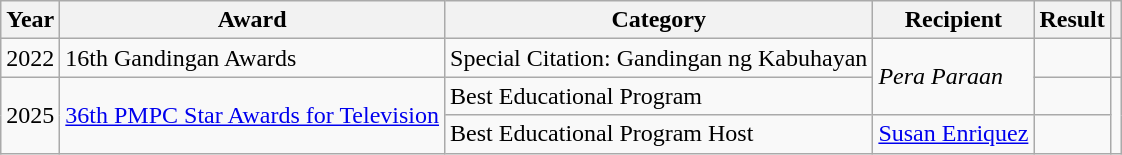<table class="wikitable">
<tr>
<th>Year</th>
<th>Award</th>
<th>Category</th>
<th>Recipient</th>
<th>Result</th>
<th></th>
</tr>
<tr>
<td>2022</td>
<td>16th Gandingan Awards</td>
<td>Special Citation: Gandingan ng Kabuhayan</td>
<td rowspan=2><em>Pera Paraan</em></td>
<td></td>
<td></td>
</tr>
<tr>
<td rowspan=2>2025</td>
<td rowspan=2><a href='#'>36th PMPC Star Awards for Television</a></td>
<td>Best Educational Program</td>
<td></td>
<td rowspan=2></td>
</tr>
<tr>
<td>Best Educational Program Host</td>
<td><a href='#'>Susan Enriquez</a></td>
<td></td>
</tr>
</table>
